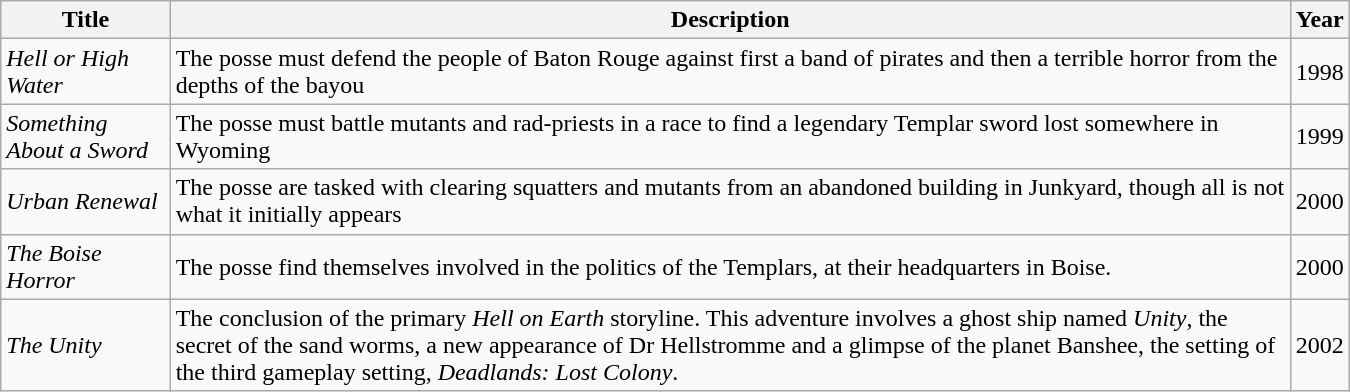<table class="wikitable" style="width: 900px">
<tr>
<th>Title</th>
<th>Description</th>
<th>Year</th>
</tr>
<tr>
<td><em>Hell or High Water</em></td>
<td>The posse must defend the people of Baton Rouge against first a band of pirates and then a terrible horror from the depths of the bayou</td>
<td>1998</td>
</tr>
<tr>
<td><em>Something About a Sword</em></td>
<td>The posse must battle mutants and rad-priests in a race to find a legendary Templar sword lost somewhere in Wyoming</td>
<td>1999</td>
</tr>
<tr>
<td><em>Urban Renewal</em></td>
<td>The posse are tasked with clearing squatters and mutants from an abandoned building in Junkyard, though all is not what it initially appears</td>
<td>2000</td>
</tr>
<tr>
<td><em>The Boise Horror</em></td>
<td>The posse find themselves involved in the politics of the Templars, at their headquarters in Boise.</td>
<td>2000</td>
</tr>
<tr>
<td><em>The Unity</em></td>
<td>The conclusion of the primary <em>Hell on Earth</em> storyline. This adventure involves a ghost ship named <em>Unity</em>, the secret of the sand worms, a new appearance of Dr Hellstromme and a glimpse of the planet Banshee, the setting of the third gameplay setting, <em>Deadlands: Lost Colony</em>.</td>
<td>2002</td>
</tr>
</table>
